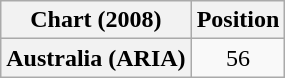<table class="wikitable plainrowheaders" style="text-align:center">
<tr>
<th>Chart (2008)</th>
<th>Position</th>
</tr>
<tr>
<th scope="row">Australia (ARIA)</th>
<td>56</td>
</tr>
</table>
